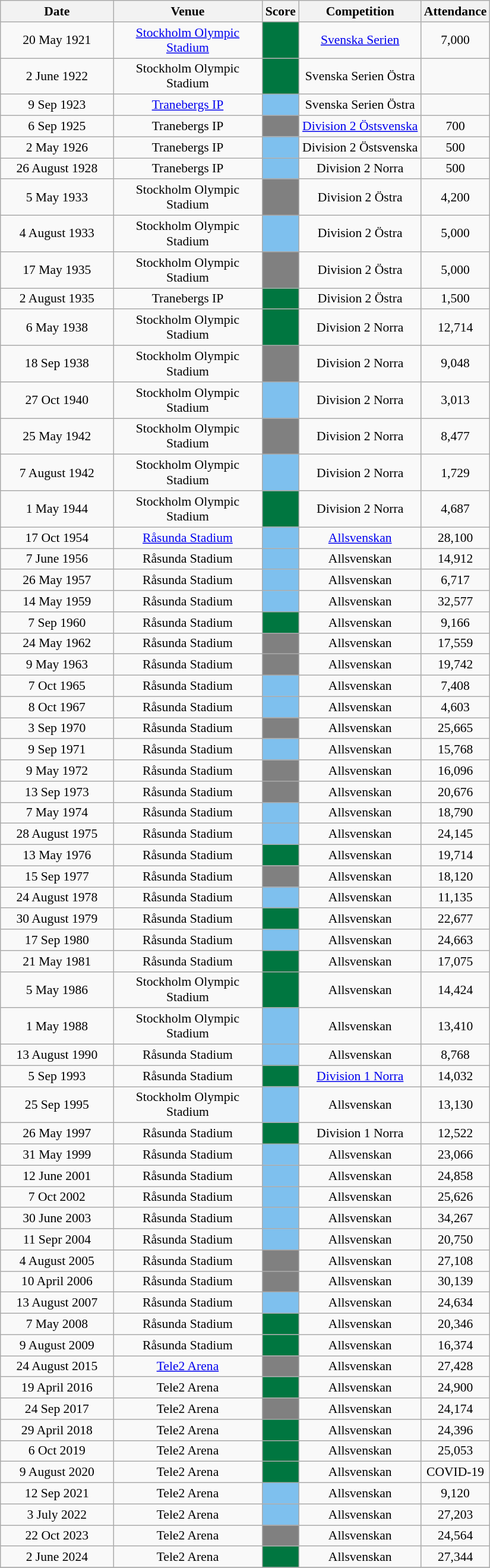<table class="wikitable" style="font-size:90%; text-align: center">
<tr>
<th width=120>Date</th>
<th width=160>Venue</th>
<th width=35>Score</th>
<th width=130>Competition</th>
<th width=55>Attendance</th>
</tr>
<tr>
<td>20 May 1921</td>
<td><a href='#'>Stockholm Olympic Stadium</a></td>
<td style="background:#007640;"></td>
<td><a href='#'>Svenska Serien</a></td>
<td>7,000</td>
</tr>
<tr>
<td>2 June 1922</td>
<td>Stockholm Olympic Stadium</td>
<td style="background:#007640;"></td>
<td>Svenska Serien Östra</td>
<td></td>
</tr>
<tr>
<td>9 Sep 1923</td>
<td><a href='#'>Tranebergs IP</a></td>
<td bgcolor=7EC0EE></td>
<td>Svenska Serien Östra</td>
<td></td>
</tr>
<tr>
<td>6 Sep 1925</td>
<td>Tranebergs IP</td>
<td style="background:gray;"></td>
<td><a href='#'>Division 2 Östsvenska</a></td>
<td>700</td>
</tr>
<tr>
<td>2 May 1926</td>
<td>Tranebergs IP</td>
<td bgcolor=7EC0EE></td>
<td>Division 2 Östsvenska</td>
<td>500</td>
</tr>
<tr>
<td>26 August 1928</td>
<td>Tranebergs IP</td>
<td bgcolor=7EC0EE></td>
<td>Division 2 Norra</td>
<td>500</td>
</tr>
<tr>
<td>5 May 1933</td>
<td>Stockholm Olympic Stadium</td>
<td style="background:gray;"></td>
<td>Division 2 Östra</td>
<td>4,200</td>
</tr>
<tr>
<td>4 August 1933</td>
<td>Stockholm Olympic Stadium</td>
<td bgcolor=7EC0EE></td>
<td>Division 2 Östra</td>
<td>5,000</td>
</tr>
<tr>
<td>17 May 1935</td>
<td>Stockholm Olympic Stadium</td>
<td style="background:gray;"></td>
<td>Division 2 Östra</td>
<td>5,000</td>
</tr>
<tr>
<td>2 August 1935</td>
<td>Tranebergs IP</td>
<td style="background:#007640;"></td>
<td>Division 2 Östra</td>
<td>1,500</td>
</tr>
<tr>
<td>6 May 1938</td>
<td>Stockholm Olympic Stadium</td>
<td style="background:#007640;"></td>
<td>Division 2 Norra</td>
<td>12,714</td>
</tr>
<tr>
<td>18 Sep 1938</td>
<td>Stockholm Olympic Stadium</td>
<td style="background:gray;"></td>
<td>Division 2 Norra</td>
<td>9,048</td>
</tr>
<tr>
<td>27 Oct 1940</td>
<td>Stockholm Olympic Stadium</td>
<td bgcolor=7EC0EE></td>
<td>Division 2 Norra</td>
<td>3,013</td>
</tr>
<tr>
<td>25 May 1942</td>
<td>Stockholm Olympic Stadium</td>
<td style="background:gray;"></td>
<td>Division 2 Norra</td>
<td>8,477</td>
</tr>
<tr>
<td>7 August 1942</td>
<td>Stockholm Olympic Stadium</td>
<td bgcolor=7EC0EE></td>
<td>Division 2 Norra</td>
<td>1,729</td>
</tr>
<tr>
<td>1 May 1944</td>
<td>Stockholm Olympic Stadium</td>
<td style="background:#007640;"></td>
<td>Division 2 Norra</td>
<td>4,687</td>
</tr>
<tr>
<td>17 Oct 1954</td>
<td><a href='#'>Råsunda Stadium</a></td>
<td bgcolor=7EC0EE></td>
<td><a href='#'>Allsvenskan</a></td>
<td>28,100</td>
</tr>
<tr>
<td>7 June 1956</td>
<td>Råsunda Stadium</td>
<td bgcolor=7EC0EE></td>
<td>Allsvenskan</td>
<td>14,912</td>
</tr>
<tr>
<td>26 May 1957</td>
<td>Råsunda Stadium</td>
<td bgcolor=7EC0EE></td>
<td>Allsvenskan</td>
<td>6,717</td>
</tr>
<tr>
<td>14 May 1959</td>
<td>Råsunda Stadium</td>
<td bgcolor=7EC0EE></td>
<td>Allsvenskan</td>
<td>32,577</td>
</tr>
<tr>
<td>7 Sep 1960</td>
<td>Råsunda Stadium</td>
<td style="background:#007640;"></td>
<td>Allsvenskan</td>
<td>9,166</td>
</tr>
<tr>
<td>24 May 1962</td>
<td>Råsunda Stadium</td>
<td style="background:gray;"></td>
<td>Allsvenskan</td>
<td>17,559</td>
</tr>
<tr>
<td>9 May 1963</td>
<td>Råsunda Stadium</td>
<td style="background:gray;"></td>
<td>Allsvenskan</td>
<td>19,742</td>
</tr>
<tr>
<td>7 Oct 1965</td>
<td>Råsunda Stadium</td>
<td bgcolor=7EC0EE></td>
<td>Allsvenskan</td>
<td>7,408</td>
</tr>
<tr>
<td>8 Oct 1967</td>
<td>Råsunda Stadium</td>
<td bgcolor=7EC0EE></td>
<td>Allsvenskan</td>
<td>4,603</td>
</tr>
<tr>
<td>3 Sep 1970</td>
<td>Råsunda Stadium</td>
<td style="background:gray;"></td>
<td>Allsvenskan</td>
<td>25,665</td>
</tr>
<tr>
<td>9 Sep 1971</td>
<td>Råsunda Stadium</td>
<td bgcolor=7EC0EE></td>
<td>Allsvenskan</td>
<td>15,768</td>
</tr>
<tr>
<td>9 May 1972</td>
<td>Råsunda Stadium</td>
<td style="background:gray;"></td>
<td>Allsvenskan</td>
<td>16,096</td>
</tr>
<tr>
<td>13 Sep 1973</td>
<td>Råsunda Stadium</td>
<td style="background:gray;"></td>
<td>Allsvenskan</td>
<td>20,676</td>
</tr>
<tr>
<td>7 May 1974</td>
<td>Råsunda Stadium</td>
<td bgcolor=7EC0EE></td>
<td>Allsvenskan</td>
<td>18,790</td>
</tr>
<tr>
<td>28 August 1975</td>
<td>Råsunda Stadium</td>
<td bgcolor=7EC0EE></td>
<td>Allsvenskan</td>
<td>24,145</td>
</tr>
<tr>
<td>13 May 1976</td>
<td>Råsunda Stadium</td>
<td style="background:#007640;"></td>
<td>Allsvenskan</td>
<td>19,714</td>
</tr>
<tr>
<td>15 Sep 1977</td>
<td>Råsunda Stadium</td>
<td style="background:gray;"></td>
<td>Allsvenskan</td>
<td>18,120</td>
</tr>
<tr>
<td>24 August 1978</td>
<td>Råsunda Stadium</td>
<td bgcolor=7EC0EE></td>
<td>Allsvenskan</td>
<td>11,135</td>
</tr>
<tr>
<td>30 August 1979</td>
<td>Råsunda Stadium</td>
<td style="background:#007640;"></td>
<td>Allsvenskan</td>
<td>22,677</td>
</tr>
<tr>
<td>17 Sep 1980</td>
<td>Råsunda Stadium</td>
<td bgcolor=7EC0EE></td>
<td>Allsvenskan</td>
<td>24,663</td>
</tr>
<tr>
<td>21 May 1981</td>
<td>Råsunda Stadium</td>
<td style="background:#007640;"></td>
<td>Allsvenskan</td>
<td>17,075</td>
</tr>
<tr>
<td>5 May 1986</td>
<td>Stockholm Olympic Stadium</td>
<td style="background:#007640;"></td>
<td>Allsvenskan</td>
<td>14,424</td>
</tr>
<tr>
<td>1 May 1988</td>
<td>Stockholm Olympic Stadium</td>
<td bgcolor=7EC0EE></td>
<td>Allsvenskan</td>
<td>13,410</td>
</tr>
<tr>
<td>13 August 1990</td>
<td>Råsunda Stadium</td>
<td bgcolor=7EC0EE></td>
<td>Allsvenskan</td>
<td>8,768</td>
</tr>
<tr>
<td>5 Sep 1993</td>
<td>Råsunda Stadium</td>
<td style="background:#007640;"></td>
<td><a href='#'>Division 1 Norra</a></td>
<td>14,032</td>
</tr>
<tr>
<td>25 Sep 1995</td>
<td>Stockholm Olympic Stadium</td>
<td bgcolor=7EC0EE></td>
<td>Allsvenskan</td>
<td>13,130</td>
</tr>
<tr>
<td>26 May 1997</td>
<td>Råsunda Stadium</td>
<td style="background:#007640;"></td>
<td>Division 1 Norra</td>
<td>12,522</td>
</tr>
<tr>
<td>31 May 1999</td>
<td>Råsunda Stadium</td>
<td bgcolor=7EC0EE></td>
<td>Allsvenskan</td>
<td>23,066</td>
</tr>
<tr>
<td>12 June 2001</td>
<td>Råsunda Stadium</td>
<td bgcolor=7EC0EE></td>
<td>Allsvenskan</td>
<td>24,858</td>
</tr>
<tr>
<td>7 Oct 2002</td>
<td>Råsunda Stadium</td>
<td bgcolor=7EC0EE></td>
<td>Allsvenskan</td>
<td>25,626</td>
</tr>
<tr>
<td>30 June 2003</td>
<td>Råsunda Stadium</td>
<td bgcolor=7EC0EE></td>
<td>Allsvenskan</td>
<td>34,267</td>
</tr>
<tr>
<td>11 Sepr 2004</td>
<td>Råsunda Stadium</td>
<td bgcolor=7EC0EE></td>
<td>Allsvenskan</td>
<td>20,750</td>
</tr>
<tr>
<td>4 August 2005</td>
<td>Råsunda Stadium</td>
<td style="background:gray;"></td>
<td>Allsvenskan</td>
<td>27,108</td>
</tr>
<tr>
<td>10 April 2006</td>
<td>Råsunda Stadium</td>
<td style="background:gray;"></td>
<td>Allsvenskan</td>
<td>30,139</td>
</tr>
<tr>
<td>13 August 2007</td>
<td>Råsunda Stadium</td>
<td bgcolor=7EC0EE></td>
<td>Allsvenskan</td>
<td>24,634</td>
</tr>
<tr>
<td>7 May 2008</td>
<td>Råsunda Stadium</td>
<td style="background:#007640;"></td>
<td>Allsvenskan</td>
<td>20,346</td>
</tr>
<tr>
<td>9 August 2009</td>
<td>Råsunda Stadium</td>
<td style="background:#007640;"></td>
<td>Allsvenskan</td>
<td>16,374</td>
</tr>
<tr>
<td>24 August 2015</td>
<td><a href='#'>Tele2 Arena</a></td>
<td style="background:gray;"></td>
<td>Allsvenskan</td>
<td>27,428</td>
</tr>
<tr>
<td>19 April 2016</td>
<td>Tele2 Arena</td>
<td style="background:#007640;"></td>
<td>Allsvenskan</td>
<td>24,900</td>
</tr>
<tr>
<td>24 Sep 2017</td>
<td>Tele2 Arena</td>
<td style="background:gray;"></td>
<td>Allsvenskan</td>
<td>24,174</td>
</tr>
<tr>
<td>29 April 2018</td>
<td>Tele2 Arena</td>
<td style="background:#007640;"></td>
<td>Allsvenskan</td>
<td>24,396</td>
</tr>
<tr>
<td>6 Oct 2019</td>
<td>Tele2 Arena</td>
<td style="background:#007640;"></td>
<td>Allsvenskan</td>
<td>25,053</td>
</tr>
<tr>
<td>9 August 2020</td>
<td>Tele2 Arena</td>
<td style="background:#007640;"></td>
<td>Allsvenskan</td>
<td>COVID-19</td>
</tr>
<tr>
<td>12 Sep 2021</td>
<td>Tele2 Arena</td>
<td bgcolor=7EC0EE></td>
<td>Allsvenskan</td>
<td>9,120</td>
</tr>
<tr>
<td>3 July 2022</td>
<td>Tele2 Arena</td>
<td bgcolor=7EC0EE></td>
<td>Allsvenskan</td>
<td>27,203</td>
</tr>
<tr>
<td>22 Oct 2023</td>
<td>Tele2 Arena</td>
<td style="background:gray;"></td>
<td>Allsvenskan</td>
<td>24,564</td>
</tr>
<tr>
<td>2 June 2024</td>
<td>Tele2 Arena</td>
<td style="background:#007640;"></td>
<td>Allsvenskan</td>
<td>27,344</td>
</tr>
<tr>
</tr>
</table>
